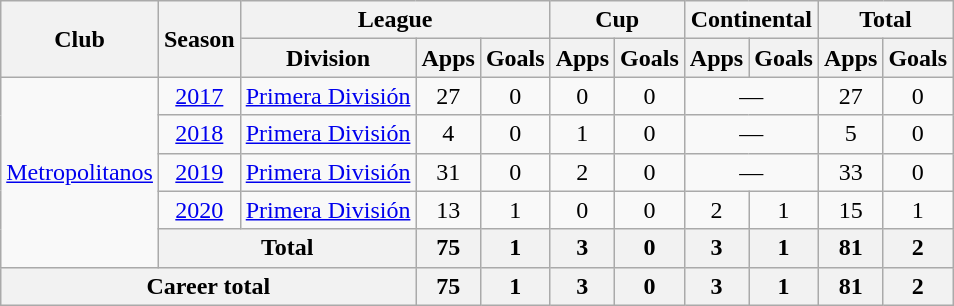<table class=wikitable style=text-align:center>
<tr>
<th rowspan=2>Club</th>
<th rowspan=2>Season</th>
<th colspan=3>League</th>
<th colspan=2>Cup</th>
<th colspan=2>Continental</th>
<th colspan=2>Total</th>
</tr>
<tr>
<th>Division</th>
<th>Apps</th>
<th>Goals</th>
<th>Apps</th>
<th>Goals</th>
<th>Apps</th>
<th>Goals</th>
<th>Apps</th>
<th>Goals</th>
</tr>
<tr>
<td rowspan=5><a href='#'>Metropolitanos</a></td>
<td><a href='#'>2017</a></td>
<td><a href='#'>Primera División</a></td>
<td>27</td>
<td>0</td>
<td>0</td>
<td>0</td>
<td colspan=2>—</td>
<td>27</td>
<td>0</td>
</tr>
<tr>
<td><a href='#'>2018</a></td>
<td><a href='#'>Primera División</a></td>
<td>4</td>
<td>0</td>
<td>1</td>
<td>0</td>
<td colspan=2>—</td>
<td>5</td>
<td>0</td>
</tr>
<tr>
<td><a href='#'>2019</a></td>
<td><a href='#'>Primera División</a></td>
<td>31</td>
<td>0</td>
<td>2</td>
<td>0</td>
<td colspan=2>—</td>
<td>33</td>
<td>0</td>
</tr>
<tr>
<td><a href='#'>2020</a></td>
<td><a href='#'>Primera División</a></td>
<td>13</td>
<td>1</td>
<td>0</td>
<td>0</td>
<td>2</td>
<td>1</td>
<td>15</td>
<td>1</td>
</tr>
<tr>
<th colspan=2>Total</th>
<th>75</th>
<th>1</th>
<th>3</th>
<th>0</th>
<th>3</th>
<th>1</th>
<th>81</th>
<th>2</th>
</tr>
<tr>
<th colspan=3>Career total</th>
<th>75</th>
<th>1</th>
<th>3</th>
<th>0</th>
<th>3</th>
<th>1</th>
<th>81</th>
<th>2</th>
</tr>
</table>
